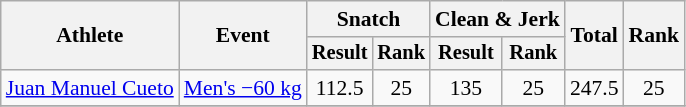<table class="wikitable" style="font-size:90%">
<tr>
<th rowspan="2">Athlete</th>
<th rowspan="2">Event</th>
<th colspan="2">Snatch</th>
<th colspan="2">Clean & Jerk</th>
<th rowspan="2">Total</th>
<th rowspan="2">Rank</th>
</tr>
<tr style="font-size:95%">
<th>Result</th>
<th>Rank</th>
<th>Result</th>
<th>Rank</th>
</tr>
<tr align=center>
<td align=left><a href='#'>Juan Manuel Cueto</a></td>
<td align=left><a href='#'>Men's −60 kg</a></td>
<td>112.5</td>
<td>25</td>
<td>135</td>
<td>25</td>
<td>247.5</td>
<td>25</td>
</tr>
<tr align=center>
</tr>
</table>
